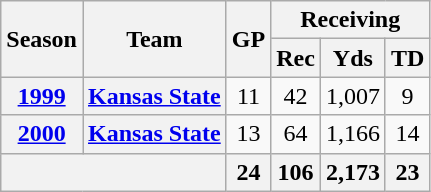<table class="wikitable" style="text-align:center;">
<tr>
<th rowspan="2">Season</th>
<th rowspan="2">Team</th>
<th rowspan="2">GP</th>
<th colspan="3">Receiving</th>
</tr>
<tr>
<th>Rec</th>
<th>Yds</th>
<th>TD</th>
</tr>
<tr>
<th><a href='#'>1999</a></th>
<th><a href='#'>Kansas State</a></th>
<td>11</td>
<td>42</td>
<td>1,007</td>
<td>9</td>
</tr>
<tr>
<th><a href='#'>2000</a></th>
<th><a href='#'>Kansas State</a></th>
<td>13</td>
<td>64</td>
<td>1,166</td>
<td>14</td>
</tr>
<tr>
<th colspan="2"></th>
<th>24</th>
<th>106</th>
<th>2,173</th>
<th>23</th>
</tr>
</table>
